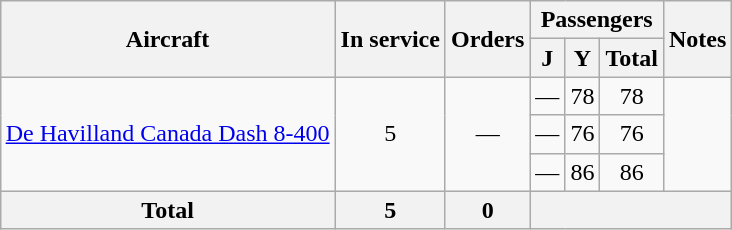<table class="wikitable" style="margin:0.5em auto; text-align:center">
<tr>
<th rowspan=2>Aircraft</th>
<th rowspan=2>In service</th>
<th rowspan=2>Orders</th>
<th colspan=3>Passengers</th>
<th rowspan=2>Notes</th>
</tr>
<tr>
<th><abbr>J</abbr></th>
<th><abbr>Y</abbr></th>
<th>Total</th>
</tr>
<tr>
<td rowspan="3"><a href='#'>De Havilland Canada Dash 8-400</a></td>
<td rowspan="3">5</td>
<td rowspan="3">—</td>
<td>—</td>
<td>78</td>
<td>78</td>
<td rowspan="3"></td>
</tr>
<tr>
<td>—</td>
<td>76</td>
<td>76</td>
</tr>
<tr>
<td>—</td>
<td>86</td>
<td>86</td>
</tr>
<tr>
<th>Total</th>
<th>5</th>
<th>0</th>
<th colspan=4></th>
</tr>
</table>
